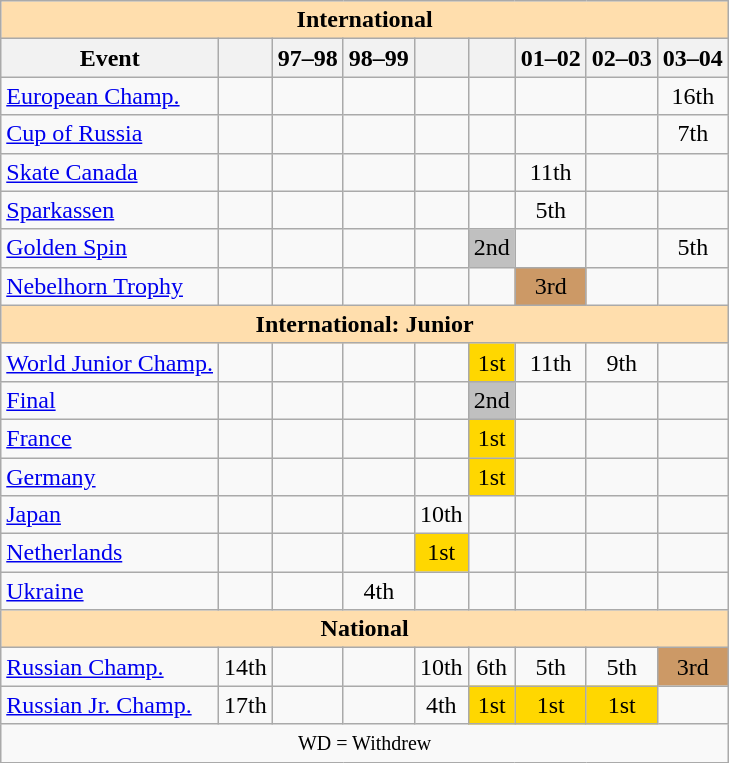<table class="wikitable" style="text-align:center">
<tr>
<th style="background-color: #ffdead; " colspan=9 align=center>International</th>
</tr>
<tr>
<th>Event</th>
<th></th>
<th>97–98</th>
<th>98–99</th>
<th></th>
<th></th>
<th>01–02</th>
<th>02–03</th>
<th>03–04</th>
</tr>
<tr>
<td align=left><a href='#'>European Champ.</a></td>
<td></td>
<td></td>
<td></td>
<td></td>
<td></td>
<td></td>
<td></td>
<td>16th</td>
</tr>
<tr>
<td align=left> <a href='#'>Cup of Russia</a></td>
<td></td>
<td></td>
<td></td>
<td></td>
<td></td>
<td></td>
<td></td>
<td>7th</td>
</tr>
<tr>
<td align=left> <a href='#'>Skate Canada</a></td>
<td></td>
<td></td>
<td></td>
<td></td>
<td></td>
<td>11th</td>
<td></td>
<td></td>
</tr>
<tr>
<td align=left> <a href='#'>Sparkassen</a></td>
<td></td>
<td></td>
<td></td>
<td></td>
<td></td>
<td>5th</td>
<td></td>
<td></td>
</tr>
<tr>
<td align=left><a href='#'>Golden Spin</a></td>
<td></td>
<td></td>
<td></td>
<td></td>
<td bgcolor=silver>2nd</td>
<td></td>
<td></td>
<td>5th</td>
</tr>
<tr>
<td align=left><a href='#'>Nebelhorn Trophy</a></td>
<td></td>
<td></td>
<td></td>
<td></td>
<td></td>
<td bgcolor=cc9966>3rd</td>
<td></td>
<td></td>
</tr>
<tr>
<th style="background-color: #ffdead; " colspan=9 align=center>International: Junior</th>
</tr>
<tr>
<td align=left><a href='#'>World Junior Champ.</a></td>
<td></td>
<td></td>
<td></td>
<td></td>
<td bgcolor=gold>1st</td>
<td>11th</td>
<td>9th</td>
<td></td>
</tr>
<tr>
<td align=left> <a href='#'>Final</a></td>
<td></td>
<td></td>
<td></td>
<td></td>
<td bgcolor=silver>2nd</td>
<td></td>
<td></td>
<td></td>
</tr>
<tr>
<td align=left> <a href='#'>France</a></td>
<td></td>
<td></td>
<td></td>
<td></td>
<td bgcolor=gold>1st</td>
<td></td>
<td></td>
<td></td>
</tr>
<tr>
<td align=left> <a href='#'>Germany</a></td>
<td></td>
<td></td>
<td></td>
<td></td>
<td bgcolor=gold>1st</td>
<td></td>
<td></td>
<td></td>
</tr>
<tr>
<td align=left> <a href='#'>Japan</a></td>
<td></td>
<td></td>
<td></td>
<td>10th</td>
<td></td>
<td></td>
<td></td>
<td></td>
</tr>
<tr>
<td align=left> <a href='#'>Netherlands</a></td>
<td></td>
<td></td>
<td></td>
<td bgcolor=gold>1st</td>
<td></td>
<td></td>
<td></td>
<td></td>
</tr>
<tr>
<td align=left> <a href='#'>Ukraine</a></td>
<td></td>
<td></td>
<td>4th</td>
<td></td>
<td></td>
<td></td>
<td></td>
<td></td>
</tr>
<tr>
<th style="background-color: #ffdead; " colspan=9 align=center>National</th>
</tr>
<tr>
<td align=left><a href='#'>Russian Champ.</a></td>
<td>14th</td>
<td></td>
<td></td>
<td>10th</td>
<td>6th</td>
<td>5th</td>
<td>5th</td>
<td bgcolor=cc9966>3rd</td>
</tr>
<tr>
<td align=left><a href='#'>Russian Jr. Champ.</a></td>
<td>17th</td>
<td></td>
<td></td>
<td>4th</td>
<td bgcolor=gold>1st</td>
<td bgcolor=gold>1st</td>
<td bgcolor=gold>1st</td>
<td></td>
</tr>
<tr>
<td colspan=9 align=center><small> WD = Withdrew </small></td>
</tr>
</table>
